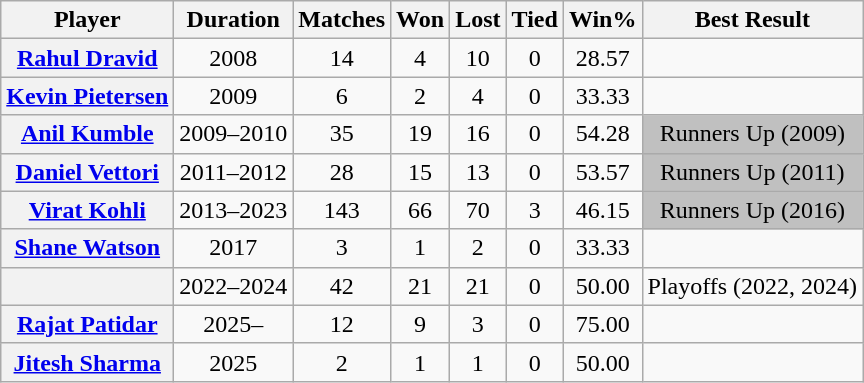<table class="wikitable sortable" style="text-align:center;">
<tr>
<th>Player</th>
<th>Duration</th>
<th>Matches</th>
<th>Won</th>
<th>Lost</th>
<th>Tied</th>
<th>Win%</th>
<th>Best Result</th>
</tr>
<tr>
<th> <a href='#'>Rahul Dravid</a></th>
<td>2008</td>
<td>14</td>
<td>4</td>
<td>10</td>
<td>0</td>
<td>28.57</td>
<td></td>
</tr>
<tr>
<th> <a href='#'>Kevin Pietersen</a> </th>
<td>2009</td>
<td>6</td>
<td>2</td>
<td>4</td>
<td>0</td>
<td>33.33</td>
<td></td>
</tr>
<tr>
<th> <a href='#'>Anil Kumble</a></th>
<td>2009–2010</td>
<td>35</td>
<td>19</td>
<td>16</td>
<td>0</td>
<td>54.28</td>
<td bgcolor=silver>Runners Up (2009)</td>
</tr>
<tr>
<th> <a href='#'>Daniel Vettori</a></th>
<td>2011–2012</td>
<td>28</td>
<td>15</td>
<td>13</td>
<td>0</td>
<td>53.57</td>
<td bgcolor=silver>Runners Up (2011)</td>
</tr>
<tr>
<th> <a href='#'>Virat Kohli</a></th>
<td>2013–2023</td>
<td>143</td>
<td>66</td>
<td>70</td>
<td>3</td>
<td>46.15</td>
<td bgcolor=silver>Runners Up (2016)</td>
</tr>
<tr>
<th> <a href='#'>Shane Watson</a> </th>
<td>2017</td>
<td>3</td>
<td>1</td>
<td>2</td>
<td>0</td>
<td>33.33</td>
<td></td>
</tr>
<tr>
<th> </th>
<td>2022–2024</td>
<td>42</td>
<td>21</td>
<td>21</td>
<td>0</td>
<td>50.00</td>
<td>Playoffs (2022, 2024)</td>
</tr>
<tr>
<th> <a href='#'>Rajat Patidar</a></th>
<td>2025–</td>
<td>12</td>
<td>9</td>
<td>3</td>
<td>0</td>
<td>75.00</td>
<td></td>
</tr>
<tr>
<th> <a href='#'>Jitesh Sharma</a> </th>
<td>2025</td>
<td>2</td>
<td>1</td>
<td>1</td>
<td>0</td>
<td>50.00</td>
<td></td>
</tr>
</table>
